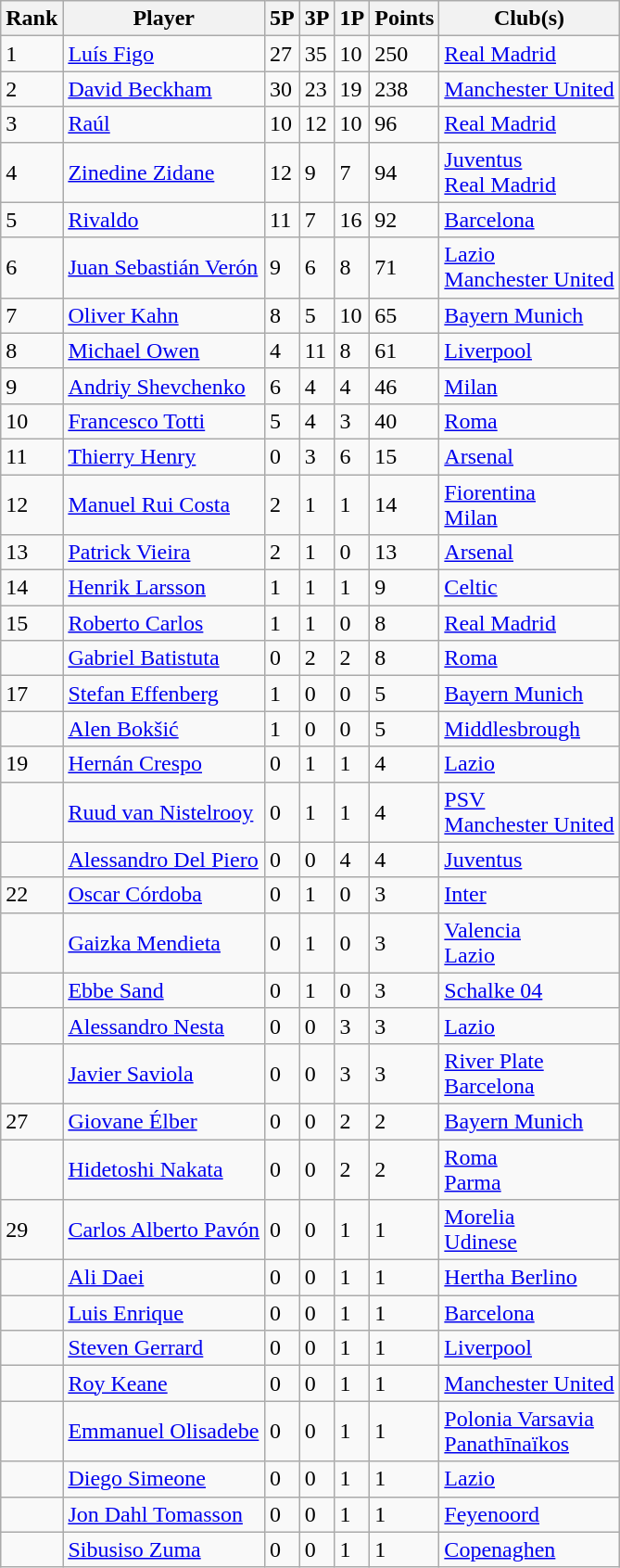<table class="wikitable">
<tr>
<th>Rank</th>
<th>Player</th>
<th>5P</th>
<th>3P</th>
<th>1P</th>
<th>Points</th>
<th>Club(s)</th>
</tr>
<tr>
<td>1</td>
<td> <a href='#'>Luís Figo</a></td>
<td>27</td>
<td>35</td>
<td>10</td>
<td>250</td>
<td> <a href='#'>Real Madrid</a></td>
</tr>
<tr>
<td>2</td>
<td> <a href='#'>David Beckham</a></td>
<td>30</td>
<td>23</td>
<td>19</td>
<td>238</td>
<td> <a href='#'>Manchester United</a></td>
</tr>
<tr>
<td>3</td>
<td> <a href='#'>Raúl</a></td>
<td>10</td>
<td>12</td>
<td>10</td>
<td>96</td>
<td> <a href='#'>Real Madrid</a></td>
</tr>
<tr>
<td>4</td>
<td> <a href='#'>Zinedine Zidane</a></td>
<td>12</td>
<td>9</td>
<td>7</td>
<td>94</td>
<td> <a href='#'>Juventus</a><br> <a href='#'>Real Madrid</a></td>
</tr>
<tr>
<td>5</td>
<td> <a href='#'>Rivaldo</a></td>
<td>11</td>
<td>7</td>
<td>16</td>
<td>92</td>
<td> <a href='#'>Barcelona</a></td>
</tr>
<tr>
<td>6</td>
<td> <a href='#'>Juan Sebastián Verón</a></td>
<td>9</td>
<td>6</td>
<td>8</td>
<td>71</td>
<td> <a href='#'>Lazio</a><br> <a href='#'>Manchester United</a></td>
</tr>
<tr>
<td>7</td>
<td> <a href='#'>Oliver Kahn</a></td>
<td>8</td>
<td>5</td>
<td>10</td>
<td>65</td>
<td> <a href='#'>Bayern Munich</a></td>
</tr>
<tr>
<td>8</td>
<td> <a href='#'>Michael Owen</a></td>
<td>4</td>
<td>11</td>
<td>8</td>
<td>61</td>
<td> <a href='#'>Liverpool</a></td>
</tr>
<tr>
<td>9</td>
<td> <a href='#'>Andriy Shevchenko</a></td>
<td>6</td>
<td>4</td>
<td>4</td>
<td>46</td>
<td> <a href='#'>Milan</a></td>
</tr>
<tr>
<td>10</td>
<td> <a href='#'>Francesco Totti</a></td>
<td>5</td>
<td>4</td>
<td>3</td>
<td>40</td>
<td> <a href='#'>Roma</a></td>
</tr>
<tr>
<td>11</td>
<td> <a href='#'>Thierry Henry</a></td>
<td>0</td>
<td>3</td>
<td>6</td>
<td>15</td>
<td> <a href='#'>Arsenal</a></td>
</tr>
<tr>
<td>12</td>
<td> <a href='#'>Manuel Rui Costa</a></td>
<td>2</td>
<td>1</td>
<td>1</td>
<td>14</td>
<td> <a href='#'>Fiorentina</a><br> <a href='#'>Milan</a></td>
</tr>
<tr>
<td>13</td>
<td> <a href='#'>Patrick Vieira</a></td>
<td>2</td>
<td>1</td>
<td>0</td>
<td>13</td>
<td> <a href='#'>Arsenal</a></td>
</tr>
<tr>
<td>14</td>
<td> <a href='#'>Henrik Larsson</a></td>
<td>1</td>
<td>1</td>
<td>1</td>
<td>9</td>
<td> <a href='#'>Celtic</a></td>
</tr>
<tr>
<td>15</td>
<td> <a href='#'>Roberto Carlos</a></td>
<td>1</td>
<td>1</td>
<td>0</td>
<td>8</td>
<td> <a href='#'>Real Madrid</a></td>
</tr>
<tr>
<td></td>
<td> <a href='#'>Gabriel Batistuta</a></td>
<td>0</td>
<td>2</td>
<td>2</td>
<td>8</td>
<td> <a href='#'>Roma</a></td>
</tr>
<tr>
<td>17</td>
<td> <a href='#'>Stefan Effenberg</a></td>
<td>1</td>
<td>0</td>
<td>0</td>
<td>5</td>
<td> <a href='#'>Bayern Munich</a></td>
</tr>
<tr>
<td></td>
<td> <a href='#'>Alen Bokšić</a></td>
<td>1</td>
<td>0</td>
<td>0</td>
<td>5</td>
<td> <a href='#'>Middlesbrough</a></td>
</tr>
<tr>
<td>19</td>
<td> <a href='#'>Hernán Crespo</a></td>
<td>0</td>
<td>1</td>
<td>1</td>
<td>4</td>
<td> <a href='#'>Lazio</a></td>
</tr>
<tr>
<td></td>
<td> <a href='#'>Ruud van Nistelrooy</a></td>
<td>0</td>
<td>1</td>
<td>1</td>
<td>4</td>
<td> <a href='#'>PSV</a><br> <a href='#'>Manchester United</a></td>
</tr>
<tr>
<td></td>
<td> <a href='#'>Alessandro Del Piero</a></td>
<td>0</td>
<td>0</td>
<td>4</td>
<td>4</td>
<td> <a href='#'>Juventus</a></td>
</tr>
<tr>
<td>22</td>
<td> <a href='#'>Oscar Córdoba</a></td>
<td>0</td>
<td>1</td>
<td>0</td>
<td>3</td>
<td> <a href='#'>Inter</a></td>
</tr>
<tr>
<td></td>
<td> <a href='#'>Gaizka Mendieta</a></td>
<td>0</td>
<td>1</td>
<td>0</td>
<td>3</td>
<td> <a href='#'>Valencia</a><br> <a href='#'>Lazio</a></td>
</tr>
<tr>
<td></td>
<td> <a href='#'>Ebbe Sand</a></td>
<td>0</td>
<td>1</td>
<td>0</td>
<td>3</td>
<td> <a href='#'>Schalke 04</a></td>
</tr>
<tr>
<td></td>
<td> <a href='#'>Alessandro Nesta</a></td>
<td>0</td>
<td>0</td>
<td>3</td>
<td>3</td>
<td> <a href='#'>Lazio</a></td>
</tr>
<tr>
<td></td>
<td> <a href='#'>Javier Saviola</a></td>
<td>0</td>
<td>0</td>
<td>3</td>
<td>3</td>
<td> <a href='#'>River Plate</a><br> <a href='#'>Barcelona</a></td>
</tr>
<tr>
<td>27</td>
<td> <a href='#'>Giovane Élber</a></td>
<td>0</td>
<td>0</td>
<td>2</td>
<td>2</td>
<td> <a href='#'>Bayern Munich</a></td>
</tr>
<tr>
<td></td>
<td> <a href='#'>Hidetoshi Nakata</a></td>
<td>0</td>
<td>0</td>
<td>2</td>
<td>2</td>
<td> <a href='#'>Roma</a><br> <a href='#'>Parma</a></td>
</tr>
<tr>
<td>29</td>
<td> <a href='#'>Carlos Alberto Pavón</a></td>
<td>0</td>
<td>0</td>
<td>1</td>
<td>1</td>
<td> <a href='#'>Morelia</a><br> <a href='#'>Udinese</a></td>
</tr>
<tr>
<td></td>
<td> <a href='#'>Ali Daei</a></td>
<td>0</td>
<td>0</td>
<td>1</td>
<td>1</td>
<td> <a href='#'>Hertha Berlino</a></td>
</tr>
<tr>
<td></td>
<td> <a href='#'>Luis Enrique</a></td>
<td>0</td>
<td>0</td>
<td>1</td>
<td>1</td>
<td> <a href='#'>Barcelona</a></td>
</tr>
<tr>
<td></td>
<td> <a href='#'>Steven Gerrard</a></td>
<td>0</td>
<td>0</td>
<td>1</td>
<td>1</td>
<td> <a href='#'>Liverpool</a></td>
</tr>
<tr>
<td></td>
<td> <a href='#'>Roy Keane</a></td>
<td>0</td>
<td>0</td>
<td>1</td>
<td>1</td>
<td> <a href='#'>Manchester United</a></td>
</tr>
<tr>
<td></td>
<td> <a href='#'>Emmanuel Olisadebe</a></td>
<td>0</td>
<td>0</td>
<td>1</td>
<td>1</td>
<td> <a href='#'>Polonia Varsavia</a><br> <a href='#'>Panathīnaïkos</a></td>
</tr>
<tr>
<td></td>
<td> <a href='#'>Diego Simeone</a></td>
<td>0</td>
<td>0</td>
<td>1</td>
<td>1</td>
<td> <a href='#'>Lazio</a></td>
</tr>
<tr>
<td></td>
<td> <a href='#'>Jon Dahl Tomasson</a></td>
<td>0</td>
<td>0</td>
<td>1</td>
<td>1</td>
<td> <a href='#'>Feyenoord</a></td>
</tr>
<tr>
<td></td>
<td> <a href='#'>Sibusiso Zuma</a></td>
<td>0</td>
<td>0</td>
<td>1</td>
<td>1</td>
<td> <a href='#'>Copenaghen</a></td>
</tr>
</table>
